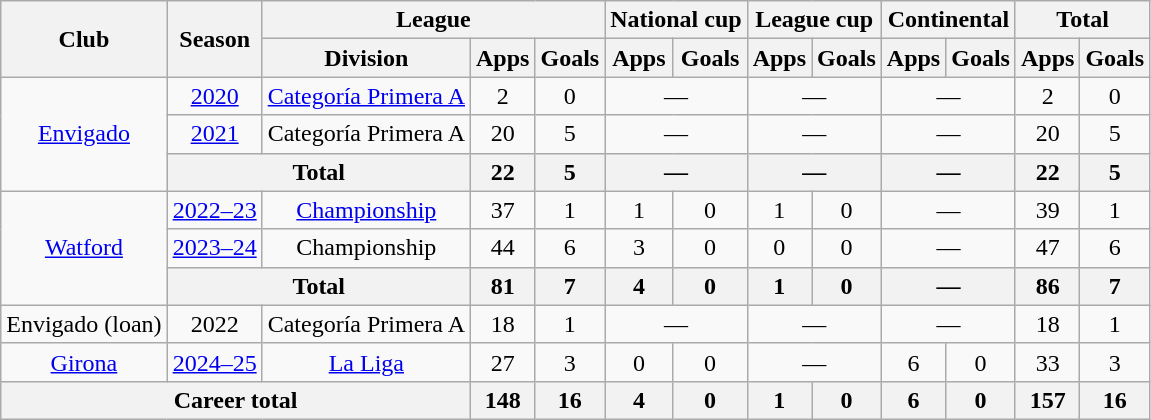<table class="wikitable" style="text-align:center">
<tr>
<th rowspan="2">Club</th>
<th rowspan="2">Season</th>
<th colspan="3">League</th>
<th colspan="2">National cup</th>
<th colspan="2">League cup</th>
<th colspan="2">Continental</th>
<th colspan="2">Total</th>
</tr>
<tr>
<th>Division</th>
<th>Apps</th>
<th>Goals</th>
<th>Apps</th>
<th>Goals</th>
<th>Apps</th>
<th>Goals</th>
<th>Apps</th>
<th>Goals</th>
<th>Apps</th>
<th>Goals</th>
</tr>
<tr>
<td rowspan="3"><a href='#'>Envigado</a></td>
<td><a href='#'>2020</a></td>
<td><a href='#'>Categoría Primera A</a></td>
<td>2</td>
<td>0</td>
<td colspan="2">—</td>
<td colspan="2">—</td>
<td colspan="2">—</td>
<td>2</td>
<td>0</td>
</tr>
<tr>
<td><a href='#'>2021</a></td>
<td>Categoría Primera A</td>
<td>20</td>
<td>5</td>
<td colspan="2">—</td>
<td colspan="2">—</td>
<td colspan="2">—</td>
<td>20</td>
<td>5</td>
</tr>
<tr>
<th colspan="2">Total</th>
<th>22</th>
<th>5</th>
<th colspan="2">—</th>
<th colspan="2">—</th>
<th colspan="2">—</th>
<th>22</th>
<th>5</th>
</tr>
<tr>
<td rowspan="3"><a href='#'>Watford</a></td>
<td><a href='#'>2022–23</a></td>
<td><a href='#'>Championship</a></td>
<td>37</td>
<td>1</td>
<td>1</td>
<td>0</td>
<td>1</td>
<td>0</td>
<td colspan="2">—</td>
<td>39</td>
<td>1</td>
</tr>
<tr>
<td><a href='#'>2023–24</a></td>
<td>Championship</td>
<td>44</td>
<td>6</td>
<td>3</td>
<td>0</td>
<td>0</td>
<td>0</td>
<td colspan="2">—</td>
<td>47</td>
<td>6</td>
</tr>
<tr>
<th colspan="2">Total</th>
<th>81</th>
<th>7</th>
<th>4</th>
<th>0</th>
<th>1</th>
<th>0</th>
<th colspan="2">—</th>
<th>86</th>
<th>7</th>
</tr>
<tr>
<td>Envigado (loan)</td>
<td>2022</td>
<td>Categoría Primera A</td>
<td>18</td>
<td>1</td>
<td colspan="2">—</td>
<td colspan="2">—</td>
<td colspan="2">—</td>
<td>18</td>
<td>1</td>
</tr>
<tr>
<td><a href='#'>Girona</a></td>
<td><a href='#'>2024–25</a></td>
<td><a href='#'>La Liga</a></td>
<td>27</td>
<td>3</td>
<td>0</td>
<td>0</td>
<td colspan="2">—</td>
<td>6</td>
<td>0</td>
<td>33</td>
<td>3</td>
</tr>
<tr>
<th colspan="3">Career total</th>
<th>148</th>
<th>16</th>
<th>4</th>
<th>0</th>
<th>1</th>
<th>0</th>
<th>6</th>
<th>0</th>
<th>157</th>
<th>16</th>
</tr>
</table>
